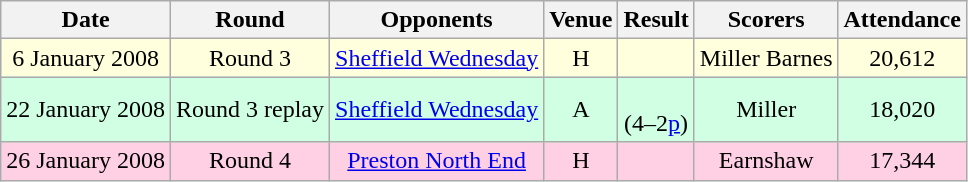<table class="wikitable sortable" style="text-align:center;">
<tr>
<th>Date</th>
<th>Round</th>
<th>Opponents</th>
<th>Venue</th>
<th>Result</th>
<th>Scorers</th>
<th>Attendance</th>
</tr>
<tr bgcolor="#ffffdd">
<td>6 January 2008</td>
<td>Round 3</td>
<td><a href='#'>Sheffield Wednesday</a></td>
<td>H</td>
<td></td>
<td>Miller  Barnes </td>
<td>20,612</td>
</tr>
<tr bgcolor="#d0ffe3">
<td>22 January 2008</td>
<td>Round 3 replay</td>
<td><a href='#'>Sheffield Wednesday</a></td>
<td>A</td>
<td>  <br>(4–2<a href='#'>p</a>)</td>
<td>Miller </td>
<td>18,020</td>
</tr>
<tr bgcolor="#ffd0e3">
<td>26 January 2008</td>
<td>Round 4</td>
<td><a href='#'>Preston North End</a></td>
<td>H</td>
<td></td>
<td>Earnshaw </td>
<td>17,344</td>
</tr>
</table>
